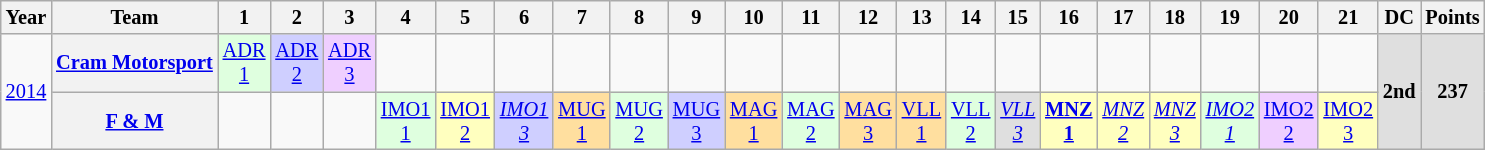<table class="wikitable" style="text-align:center; font-size:85%">
<tr>
<th>Year</th>
<th>Team</th>
<th>1</th>
<th>2</th>
<th>3</th>
<th>4</th>
<th>5</th>
<th>6</th>
<th>7</th>
<th>8</th>
<th>9</th>
<th>10</th>
<th>11</th>
<th>12</th>
<th>13</th>
<th>14</th>
<th>15</th>
<th>16</th>
<th>17</th>
<th>18</th>
<th>19</th>
<th>20</th>
<th>21</th>
<th>DC</th>
<th>Points</th>
</tr>
<tr>
<td rowspan="2"><a href='#'>2014</a></td>
<th nowrap><a href='#'>Cram Motorsport</a></th>
<td style="background:#DFFFDF;"><a href='#'>ADR<br>1</a><br></td>
<td style="background:#CFCFFF;"><a href='#'>ADR<br>2</a><br></td>
<td style="background:#EFCFFF;"><a href='#'>ADR<br>3</a><br></td>
<td></td>
<td></td>
<td></td>
<td></td>
<td></td>
<td></td>
<td></td>
<td></td>
<td></td>
<td></td>
<td></td>
<td></td>
<td></td>
<td></td>
<td></td>
<td></td>
<td></td>
<td></td>
<th rowspan="2" style="background:#DFDFDF">2nd</th>
<th rowspan="2" style="background:#DFDFDF">237</th>
</tr>
<tr>
<th nowrap><a href='#'>F & M</a></th>
<td></td>
<td></td>
<td></td>
<td style="background:#DFFFDF;"><a href='#'>IMO1<br>1</a><br></td>
<td style="background:#FFFFBF;"><a href='#'>IMO1<br>2</a><br></td>
<td style="background:#CFCFFF;"><em><a href='#'>IMO1<br>3</a></em><br></td>
<td style="background:#FFDF9F;"><a href='#'>MUG<br>1</a><br></td>
<td style="background:#DFFFDF;"><a href='#'>MUG<br>2</a><br></td>
<td style="background:#CFCFFF;"><a href='#'>MUG<br>3</a><br></td>
<td style="background:#FFDF9F;"><a href='#'>MAG<br>1</a><br></td>
<td style="background:#DFFFDF;"><a href='#'>MAG<br>2</a><br></td>
<td style="background:#FFDF9F;"><a href='#'>MAG<br>3</a><br></td>
<td style="background:#FFDF9F;"><a href='#'>VLL<br>1</a><br></td>
<td style="background:#DFFFDF;"><a href='#'>VLL<br>2</a><br></td>
<td style="background:#DFDFDF;"><em><a href='#'>VLL<br>3</a></em><br></td>
<td style="background:#FFFFBF;"><strong><a href='#'>MNZ<br>1</a></strong><br></td>
<td style="background:#FFFFBF;"><em><a href='#'>MNZ<br>2</a></em><br></td>
<td style="background:#FFFFBF;"><em><a href='#'>MNZ<br>3</a></em><br></td>
<td style="background:#DFFFDF;"><em><a href='#'>IMO2<br>1</a></em><br></td>
<td style="background:#EFCFFF;"><a href='#'>IMO2<br>2</a><br></td>
<td style="background:#FFFFBF;"><a href='#'>IMO2<br>3</a><br></td>
</tr>
</table>
